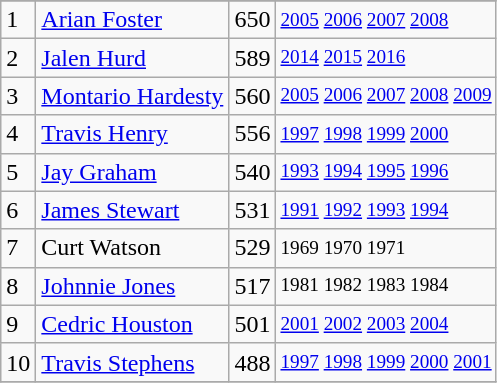<table class="wikitable">
<tr>
</tr>
<tr>
<td>1</td>
<td><a href='#'>Arian Foster</a></td>
<td>650</td>
<td style="font-size:80%;"><a href='#'>2005</a> <a href='#'>2006</a> <a href='#'>2007</a> <a href='#'>2008</a></td>
</tr>
<tr>
<td>2</td>
<td><a href='#'>Jalen Hurd</a></td>
<td>589</td>
<td style="font-size:80%;"><a href='#'>2014</a> <a href='#'>2015</a> <a href='#'>2016</a></td>
</tr>
<tr>
<td>3</td>
<td><a href='#'>Montario Hardesty</a></td>
<td>560</td>
<td style="font-size:80%;"><a href='#'>2005</a> <a href='#'>2006</a> <a href='#'>2007</a> <a href='#'>2008</a> <a href='#'>2009</a></td>
</tr>
<tr>
<td>4</td>
<td><a href='#'>Travis Henry</a></td>
<td>556</td>
<td style="font-size:80%;"><a href='#'>1997</a> <a href='#'>1998</a> <a href='#'>1999</a> <a href='#'>2000</a></td>
</tr>
<tr>
<td>5</td>
<td><a href='#'>Jay Graham</a></td>
<td>540</td>
<td style="font-size:80%;"><a href='#'>1993</a> <a href='#'>1994</a> <a href='#'>1995</a> <a href='#'>1996</a></td>
</tr>
<tr>
<td>6</td>
<td><a href='#'>James Stewart</a></td>
<td>531</td>
<td style="font-size:80%;"><a href='#'>1991</a> <a href='#'>1992</a> <a href='#'>1993</a> <a href='#'>1994</a></td>
</tr>
<tr>
<td>7</td>
<td>Curt Watson</td>
<td>529</td>
<td style="font-size:80%;">1969 1970 1971</td>
</tr>
<tr>
<td>8</td>
<td><a href='#'>Johnnie Jones</a></td>
<td>517</td>
<td style="font-size:80%;">1981 1982 1983 1984</td>
</tr>
<tr>
<td>9</td>
<td><a href='#'>Cedric Houston</a></td>
<td>501</td>
<td style="font-size:80%;"><a href='#'>2001</a> <a href='#'>2002</a> <a href='#'>2003</a> <a href='#'>2004</a></td>
</tr>
<tr>
<td>10</td>
<td><a href='#'>Travis Stephens</a></td>
<td>488</td>
<td style="font-size:80%;"><a href='#'>1997</a> <a href='#'>1998</a> <a href='#'>1999</a> <a href='#'>2000</a> <a href='#'>2001</a></td>
</tr>
<tr>
</tr>
</table>
